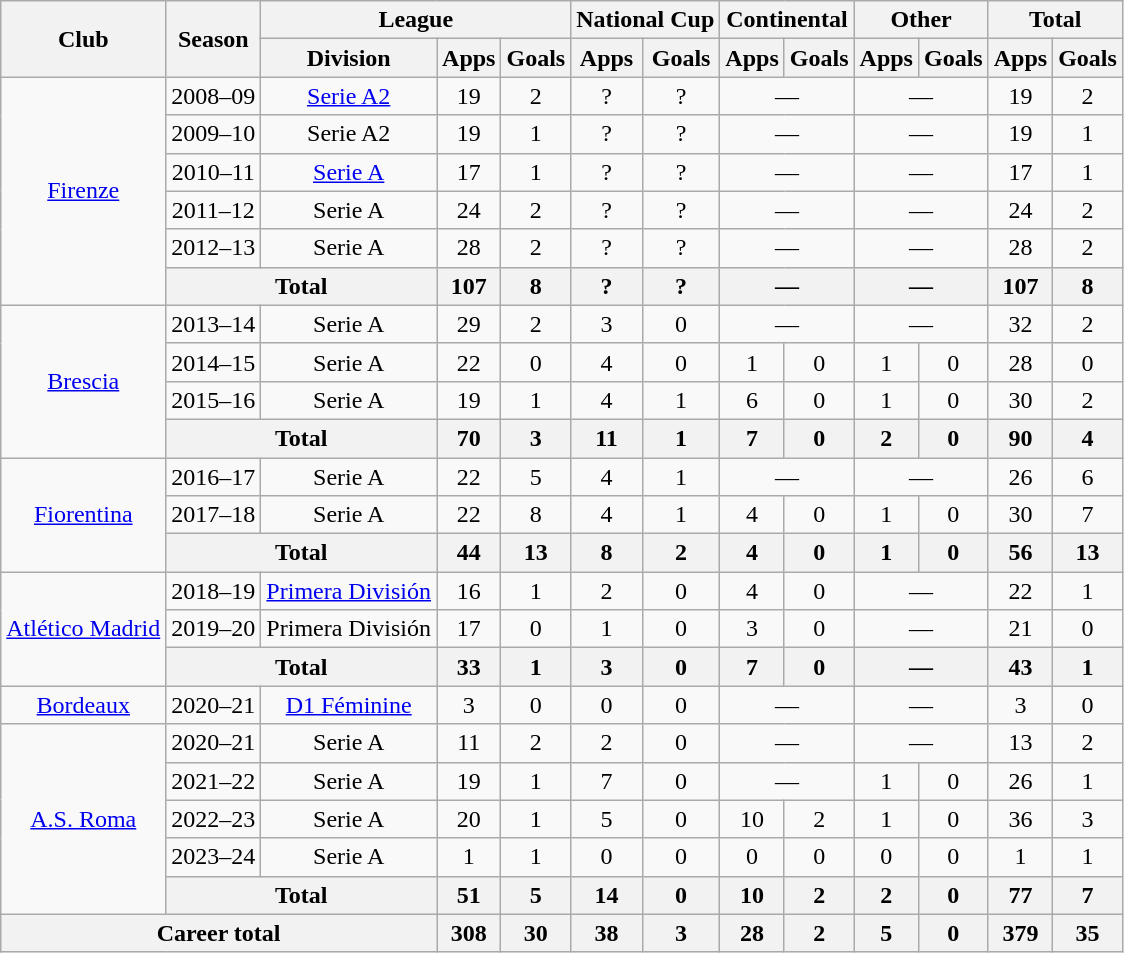<table class="wikitable" style="text-align:center">
<tr>
<th rowspan="2">Club</th>
<th rowspan="2">Season</th>
<th colspan="3">League</th>
<th colspan="2">National Cup</th>
<th colspan="2">Continental</th>
<th colspan="2">Other</th>
<th colspan="2">Total</th>
</tr>
<tr>
<th>Division</th>
<th>Apps</th>
<th>Goals</th>
<th>Apps</th>
<th>Goals</th>
<th>Apps</th>
<th>Goals</th>
<th>Apps</th>
<th>Goals</th>
<th>Apps</th>
<th>Goals</th>
</tr>
<tr>
<td rowspan="6"><a href='#'>Firenze</a></td>
<td>2008–09</td>
<td><a href='#'>Serie A2</a></td>
<td>19</td>
<td>2</td>
<td>?</td>
<td>?</td>
<td colspan="2">—</td>
<td colspan="2">—</td>
<td>19</td>
<td>2</td>
</tr>
<tr>
<td>2009–10</td>
<td>Serie A2</td>
<td>19</td>
<td>1</td>
<td>?</td>
<td>?</td>
<td colspan="2">—</td>
<td colspan="2">—</td>
<td>19</td>
<td>1</td>
</tr>
<tr>
<td>2010–11</td>
<td><a href='#'>Serie A</a></td>
<td>17</td>
<td>1</td>
<td>?</td>
<td>?</td>
<td colspan="2">—</td>
<td colspan="2">—</td>
<td>17</td>
<td>1</td>
</tr>
<tr>
<td>2011–12</td>
<td>Serie A</td>
<td>24</td>
<td>2</td>
<td>?</td>
<td>?</td>
<td colspan="2">—</td>
<td colspan="2">—</td>
<td>24</td>
<td>2</td>
</tr>
<tr>
<td>2012–13</td>
<td>Serie A</td>
<td>28</td>
<td>2</td>
<td>?</td>
<td>?</td>
<td colspan="2">—</td>
<td colspan="2">—</td>
<td>28</td>
<td>2</td>
</tr>
<tr>
<th colspan="2">Total</th>
<th>107</th>
<th>8</th>
<th>?</th>
<th>?</th>
<th colspan="2">—</th>
<th colspan="2">—</th>
<th>107</th>
<th>8</th>
</tr>
<tr>
<td rowspan="4"><a href='#'>Brescia</a></td>
<td>2013–14</td>
<td>Serie A</td>
<td>29</td>
<td>2</td>
<td>3</td>
<td>0</td>
<td colspan="2">—</td>
<td colspan="2">—</td>
<td>32</td>
<td>2</td>
</tr>
<tr>
<td>2014–15</td>
<td>Serie A</td>
<td>22</td>
<td>0</td>
<td>4</td>
<td>0</td>
<td>1</td>
<td>0</td>
<td>1</td>
<td>0</td>
<td>28</td>
<td>0</td>
</tr>
<tr>
<td>2015–16</td>
<td>Serie A</td>
<td>19</td>
<td>1</td>
<td>4</td>
<td>1</td>
<td>6</td>
<td>0</td>
<td>1</td>
<td>0</td>
<td>30</td>
<td>2</td>
</tr>
<tr>
<th colspan="2">Total</th>
<th>70</th>
<th>3</th>
<th>11</th>
<th>1</th>
<th>7</th>
<th>0</th>
<th>2</th>
<th>0</th>
<th>90</th>
<th>4</th>
</tr>
<tr>
<td rowspan="3"><a href='#'>Fiorentina</a></td>
<td>2016–17</td>
<td>Serie A</td>
<td>22</td>
<td>5</td>
<td>4</td>
<td>1</td>
<td colspan="2">—</td>
<td colspan="2">—</td>
<td>26</td>
<td>6</td>
</tr>
<tr>
<td>2017–18</td>
<td>Serie A</td>
<td>22</td>
<td>8</td>
<td>4</td>
<td>1</td>
<td>4</td>
<td>0</td>
<td>1</td>
<td>0</td>
<td>30</td>
<td>7</td>
</tr>
<tr>
<th colspan="2">Total</th>
<th>44</th>
<th>13</th>
<th>8</th>
<th>2</th>
<th>4</th>
<th>0</th>
<th>1</th>
<th>0</th>
<th>56</th>
<th>13</th>
</tr>
<tr>
<td rowspan="3"><a href='#'>Atlético Madrid</a></td>
<td>2018–19</td>
<td><a href='#'>Primera División</a></td>
<td>16</td>
<td>1</td>
<td>2</td>
<td>0</td>
<td>4</td>
<td>0</td>
<td colspan="2">—</td>
<td>22</td>
<td>1</td>
</tr>
<tr>
<td>2019–20</td>
<td>Primera División</td>
<td>17</td>
<td>0</td>
<td>1</td>
<td>0</td>
<td>3</td>
<td>0</td>
<td colspan="2">—</td>
<td>21</td>
<td>0</td>
</tr>
<tr>
<th colspan="2">Total</th>
<th>33</th>
<th>1</th>
<th>3</th>
<th>0</th>
<th>7</th>
<th>0</th>
<th colspan="2">—</th>
<th>43</th>
<th>1</th>
</tr>
<tr>
<td><a href='#'>Bordeaux</a></td>
<td>2020–21</td>
<td><a href='#'>D1 Féminine</a></td>
<td>3</td>
<td>0</td>
<td>0</td>
<td>0</td>
<td colspan="2">—</td>
<td colspan="2">—</td>
<td>3</td>
<td>0</td>
</tr>
<tr>
<td rowspan="5"><a href='#'>A.S. Roma</a></td>
<td>2020–21</td>
<td>Serie A</td>
<td>11</td>
<td>2</td>
<td>2</td>
<td>0</td>
<td colspan="2">—</td>
<td colspan="2">—</td>
<td>13</td>
<td>2</td>
</tr>
<tr>
<td>2021–22</td>
<td>Serie A</td>
<td>19</td>
<td>1</td>
<td>7</td>
<td>0</td>
<td colspan="2">—</td>
<td>1</td>
<td>0</td>
<td>26</td>
<td>1</td>
</tr>
<tr>
<td>2022–23</td>
<td>Serie A</td>
<td>20</td>
<td>1</td>
<td>5</td>
<td>0</td>
<td>10</td>
<td>2</td>
<td>1</td>
<td>0</td>
<td>36</td>
<td>3</td>
</tr>
<tr>
<td>2023–24</td>
<td>Serie A</td>
<td>1</td>
<td>1</td>
<td>0</td>
<td>0</td>
<td>0</td>
<td>0</td>
<td>0</td>
<td>0</td>
<td>1</td>
<td>1</td>
</tr>
<tr>
<th colspan="2">Total</th>
<th>51</th>
<th>5</th>
<th>14</th>
<th>0</th>
<th>10</th>
<th>2</th>
<th>2</th>
<th>0</th>
<th>77</th>
<th>7</th>
</tr>
<tr>
<th colspan="3">Career total</th>
<th>308</th>
<th>30</th>
<th>38</th>
<th>3</th>
<th>28</th>
<th>2</th>
<th>5</th>
<th>0</th>
<th>379</th>
<th>35</th>
</tr>
</table>
